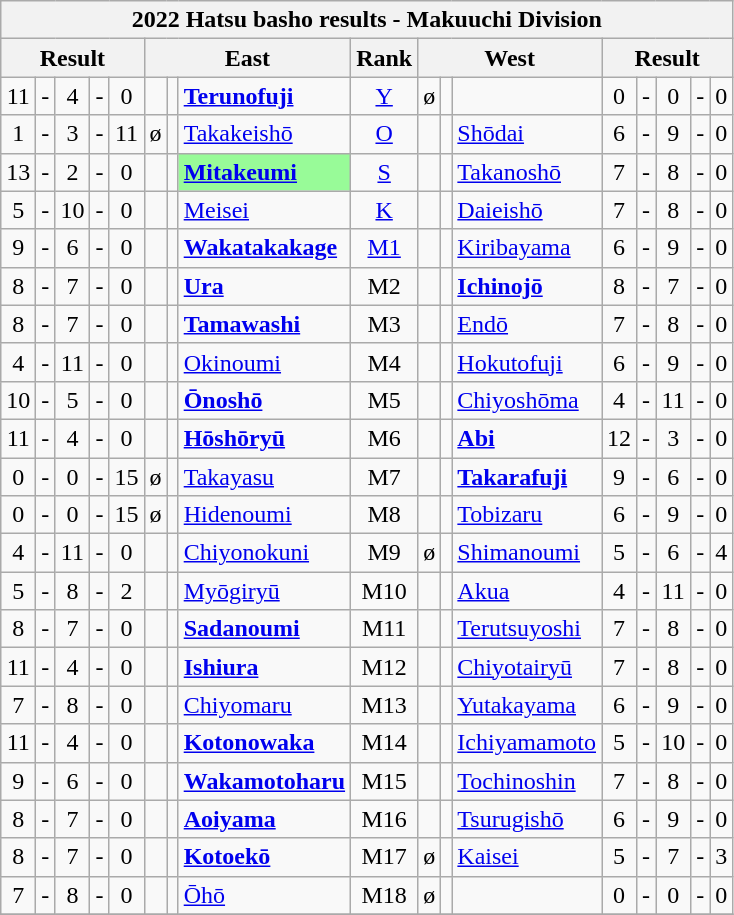<table class="wikitable" style="text-align:center">
<tr>
<th colspan="17">2022 Hatsu basho results - Makuuchi Division</th>
</tr>
<tr>
<th colspan="5">Result</th>
<th colspan="3">East</th>
<th>Rank</th>
<th colspan="3">West</th>
<th colspan="5">Result</th>
</tr>
<tr>
<td>11</td>
<td>-</td>
<td>4</td>
<td>-</td>
<td>0</td>
<td></td>
<td></td>
<td style="text-align:left"><strong><a href='#'>Terunofuji</a></strong></td>
<td><a href='#'>Y</a></td>
<td>ø</td>
<td></td>
<td></td>
<td>0</td>
<td>-</td>
<td>0</td>
<td>-</td>
<td>0</td>
</tr>
<tr>
<td>1</td>
<td>-</td>
<td>3</td>
<td>-</td>
<td>11</td>
<td>ø</td>
<td></td>
<td style="text-align:left"><a href='#'>Takakeishō</a></td>
<td><a href='#'>O</a></td>
<td></td>
<td></td>
<td style="text-align:left;"><a href='#'>Shōdai</a></td>
<td>6</td>
<td>-</td>
<td>9</td>
<td>-</td>
<td>0</td>
</tr>
<tr>
<td>13</td>
<td>-</td>
<td>2</td>
<td>-</td>
<td>0</td>
<td></td>
<td></td>
<td style="text-align:left;background: PaleGreen;"><strong><a href='#'>Mitakeumi</a></strong></td>
<td><a href='#'>S</a></td>
<td></td>
<td></td>
<td style="text-align:left;"><a href='#'>Takanoshō</a></td>
<td>7</td>
<td>-</td>
<td>8</td>
<td>-</td>
<td>0</td>
</tr>
<tr>
<td>5</td>
<td>-</td>
<td>10</td>
<td>-</td>
<td>0</td>
<td></td>
<td></td>
<td style="text-align:left;"><a href='#'>Meisei</a></td>
<td><a href='#'>K</a></td>
<td></td>
<td></td>
<td style="text-align:left;"><a href='#'>Daieishō</a></td>
<td>7</td>
<td>-</td>
<td>8</td>
<td>-</td>
<td>0</td>
</tr>
<tr>
<td>9</td>
<td>-</td>
<td>6</td>
<td>-</td>
<td>0</td>
<td></td>
<td></td>
<td style="text-align:left;"><strong><a href='#'>Wakatakakage</a></strong></td>
<td><a href='#'>M1</a></td>
<td></td>
<td></td>
<td style="text-align:left;"><a href='#'>Kiribayama</a></td>
<td>6</td>
<td>-</td>
<td>9</td>
<td>-</td>
<td>0</td>
</tr>
<tr>
<td>8</td>
<td>-</td>
<td>7</td>
<td>-</td>
<td>0</td>
<td></td>
<td></td>
<td style="text-align:left;"><strong><a href='#'>Ura</a></strong></td>
<td>M2</td>
<td></td>
<td></td>
<td style="text-align:left;"><strong><a href='#'>Ichinojō</a></strong></td>
<td>8</td>
<td>-</td>
<td>7</td>
<td>-</td>
<td>0</td>
</tr>
<tr>
<td>8</td>
<td>-</td>
<td>7</td>
<td>-</td>
<td>0</td>
<td></td>
<td></td>
<td style="text-align:left;"><strong><a href='#'>Tamawashi</a></strong></td>
<td>M3</td>
<td></td>
<td></td>
<td style="text-align:left;"><a href='#'>Endō</a></td>
<td>7</td>
<td>-</td>
<td>8</td>
<td>-</td>
<td>0</td>
</tr>
<tr>
<td>4</td>
<td>-</td>
<td>11</td>
<td>-</td>
<td>0</td>
<td></td>
<td></td>
<td style="text-align:left;"><a href='#'>Okinoumi</a></td>
<td>M4</td>
<td></td>
<td></td>
<td style="text-align:left;"><a href='#'>Hokutofuji</a></td>
<td>6</td>
<td>-</td>
<td>9</td>
<td>-</td>
<td>0</td>
</tr>
<tr>
<td>10</td>
<td>-</td>
<td>5</td>
<td>-</td>
<td>0</td>
<td></td>
<td></td>
<td style="text-align:left;"><strong><a href='#'>Ōnoshō</a></strong></td>
<td>M5</td>
<td></td>
<td></td>
<td style="text-align:left;"><a href='#'>Chiyoshōma</a></td>
<td>4</td>
<td>-</td>
<td>11</td>
<td>-</td>
<td>0</td>
</tr>
<tr>
<td>11</td>
<td>-</td>
<td>4</td>
<td>-</td>
<td>0</td>
<td></td>
<td></td>
<td style="text-align:left;"><strong><a href='#'>Hōshōryū</a></strong></td>
<td>M6</td>
<td></td>
<td></td>
<td style="text-align:left;"><strong><a href='#'>Abi</a></strong></td>
<td>12</td>
<td>-</td>
<td>3</td>
<td>-</td>
<td>0</td>
</tr>
<tr>
<td>0</td>
<td>-</td>
<td>0</td>
<td>-</td>
<td>15</td>
<td>ø</td>
<td></td>
<td style="text-align:left;"><a href='#'>Takayasu</a></td>
<td>M7</td>
<td></td>
<td></td>
<td style="text-align:left;"><strong><a href='#'>Takarafuji</a></strong></td>
<td>9</td>
<td>-</td>
<td>6</td>
<td>-</td>
<td>0</td>
</tr>
<tr>
<td>0</td>
<td>-</td>
<td>0</td>
<td>-</td>
<td>15</td>
<td>ø</td>
<td></td>
<td style="text-align:left;"><a href='#'>Hidenoumi</a></td>
<td>M8</td>
<td></td>
<td></td>
<td style="text-align:left;"><a href='#'>Tobizaru</a></td>
<td>6</td>
<td>-</td>
<td>9</td>
<td>-</td>
<td>0</td>
</tr>
<tr>
<td>4</td>
<td>-</td>
<td>11</td>
<td>-</td>
<td>0</td>
<td></td>
<td></td>
<td style="text-align:left;"><a href='#'>Chiyonokuni</a></td>
<td>M9</td>
<td>ø</td>
<td></td>
<td style="text-align:left;"><a href='#'>Shimanoumi</a></td>
<td>5</td>
<td>-</td>
<td>6</td>
<td>-</td>
<td>4</td>
</tr>
<tr>
<td>5</td>
<td>-</td>
<td>8</td>
<td>-</td>
<td>2</td>
<td></td>
<td></td>
<td style="text-align:left;"><a href='#'>Myōgiryū</a></td>
<td>M10</td>
<td></td>
<td></td>
<td style="text-align:left;"><a href='#'>Akua</a></td>
<td>4</td>
<td>-</td>
<td>11</td>
<td>-</td>
<td>0</td>
</tr>
<tr>
<td>8</td>
<td>-</td>
<td>7</td>
<td>-</td>
<td>0</td>
<td></td>
<td></td>
<td style="text-align:left;"><strong><a href='#'>Sadanoumi</a></strong></td>
<td>M11</td>
<td></td>
<td></td>
<td style="text-align:left;"><a href='#'>Terutsuyoshi</a></td>
<td>7</td>
<td>-</td>
<td>8</td>
<td>-</td>
<td>0</td>
</tr>
<tr>
<td>11</td>
<td>-</td>
<td>4</td>
<td>-</td>
<td>0</td>
<td></td>
<td></td>
<td style="text-align:left;"><strong><a href='#'>Ishiura</a></strong></td>
<td>M12</td>
<td></td>
<td></td>
<td style="text-align:left;"><a href='#'>Chiyotairyū</a></td>
<td>7</td>
<td>-</td>
<td>8</td>
<td>-</td>
<td>0</td>
</tr>
<tr>
<td>7</td>
<td>-</td>
<td>8</td>
<td>-</td>
<td>0</td>
<td></td>
<td></td>
<td style="text-align:left;"><a href='#'>Chiyomaru</a></td>
<td>M13</td>
<td></td>
<td></td>
<td style="text-align:left;"><a href='#'>Yutakayama</a></td>
<td>6</td>
<td>-</td>
<td>9</td>
<td>-</td>
<td>0</td>
</tr>
<tr>
<td>11</td>
<td>-</td>
<td>4</td>
<td>-</td>
<td>0</td>
<td></td>
<td></td>
<td style="text-align:left;"><strong><a href='#'>Kotonowaka</a></strong></td>
<td>M14</td>
<td></td>
<td></td>
<td style="text-align:left;"><a href='#'>Ichiyamamoto</a></td>
<td>5</td>
<td>-</td>
<td>10</td>
<td>-</td>
<td>0</td>
</tr>
<tr>
<td>9</td>
<td>-</td>
<td>6</td>
<td>-</td>
<td>0</td>
<td></td>
<td></td>
<td style="text-align:left;"><strong><a href='#'>Wakamotoharu</a></strong></td>
<td>M15</td>
<td></td>
<td></td>
<td style="text-align:left;"><a href='#'>Tochinoshin</a></td>
<td>7</td>
<td>-</td>
<td>8</td>
<td>-</td>
<td>0</td>
</tr>
<tr>
<td>8</td>
<td>-</td>
<td>7</td>
<td>-</td>
<td>0</td>
<td></td>
<td></td>
<td style="text-align:left;"><strong><a href='#'>Aoiyama</a></strong></td>
<td>M16</td>
<td></td>
<td></td>
<td style="text-align:left;"><a href='#'>Tsurugishō</a></td>
<td>6</td>
<td>-</td>
<td>9</td>
<td>-</td>
<td>0</td>
</tr>
<tr>
<td>8</td>
<td>-</td>
<td>7</td>
<td>-</td>
<td>0</td>
<td></td>
<td></td>
<td style="text-align:left;"><strong><a href='#'>Kotoekō</a></strong></td>
<td>M17</td>
<td>ø</td>
<td></td>
<td style="text-align:left;"><a href='#'>Kaisei</a></td>
<td>5</td>
<td>-</td>
<td>7</td>
<td>-</td>
<td>3</td>
</tr>
<tr>
<td>7</td>
<td>-</td>
<td>8</td>
<td>-</td>
<td>0</td>
<td></td>
<td></td>
<td style="text-align:left;"><a href='#'>Ōhō</a></td>
<td>M18</td>
<td>ø</td>
<td></td>
<td></td>
<td>0</td>
<td>-</td>
<td>0</td>
<td>-</td>
<td>0</td>
</tr>
<tr>
</tr>
</table>
